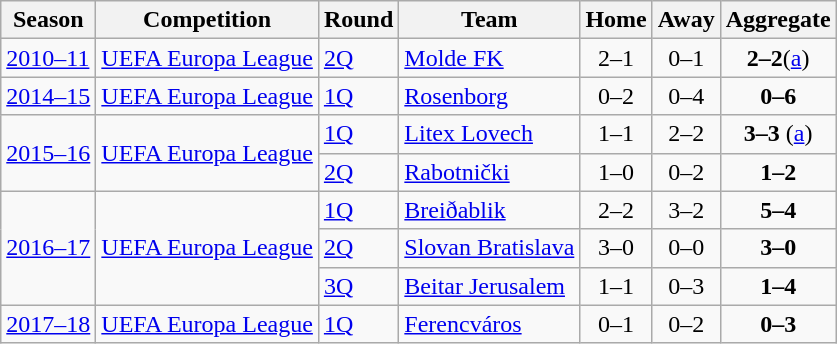<table class="wikitable">
<tr>
<th>Season</th>
<th>Competition</th>
<th>Round</th>
<th>Team</th>
<th>Home</th>
<th>Away</th>
<th>Aggregate</th>
</tr>
<tr>
<td><a href='#'>2010–11</a></td>
<td><a href='#'>UEFA Europa League</a></td>
<td><a href='#'>2Q</a></td>
<td> <a href='#'>Molde FK</a></td>
<td style="text-align: center;">2–1</td>
<td style="text-align: center;">0–1</td>
<td style="text-align: center;"><strong>2–2</strong>(<a href='#'>a</a>)</td>
</tr>
<tr>
<td><a href='#'>2014–15</a></td>
<td><a href='#'>UEFA Europa League</a></td>
<td><a href='#'>1Q</a></td>
<td> <a href='#'>Rosenborg</a></td>
<td style="text-align: center;">0–2</td>
<td style="text-align: center;">0–4</td>
<td style="text-align: center;"><strong>0–6</strong></td>
</tr>
<tr>
<td rowspan="2"><a href='#'>2015–16</a></td>
<td rowspan="2"><a href='#'>UEFA Europa League</a></td>
<td><a href='#'>1Q</a></td>
<td> <a href='#'>Litex Lovech</a></td>
<td style="text-align: center;">1–1</td>
<td style="text-align: center;">2–2</td>
<td style="text-align: center;"><strong>3–3</strong> (<a href='#'>a</a>)</td>
</tr>
<tr>
<td><a href='#'>2Q</a></td>
<td> <a href='#'>Rabotnički</a></td>
<td style="text-align: center;">1–0</td>
<td style="text-align: center;">0–2</td>
<td style="text-align: center;"><strong>1–2</strong></td>
</tr>
<tr>
<td rowspan="3"><a href='#'>2016–17</a></td>
<td rowspan="3"><a href='#'>UEFA Europa League</a></td>
<td><a href='#'>1Q</a></td>
<td> <a href='#'>Breiðablik</a></td>
<td style="text-align:center;">2–2</td>
<td style="text-align:center;">3–2</td>
<td style="text-align:center;"><strong>5–4</strong></td>
</tr>
<tr>
<td><a href='#'>2Q</a></td>
<td> <a href='#'>Slovan Bratislava</a></td>
<td style="text-align:center;">3–0</td>
<td style="text-align:center;">0–0</td>
<td style="text-align:center;"><strong>3–0</strong></td>
</tr>
<tr>
<td><a href='#'>3Q</a></td>
<td> <a href='#'>Beitar Jerusalem</a></td>
<td style="text-align:center;">1–1</td>
<td style="text-align:center;">0–3</td>
<td style="text-align:center;"><strong>1–4</strong></td>
</tr>
<tr>
<td><a href='#'>2017–18</a></td>
<td><a href='#'>UEFA Europa League</a></td>
<td><a href='#'>1Q</a></td>
<td> <a href='#'>Ferencváros</a></td>
<td style="text-align:center;">0–1</td>
<td style="text-align:center;">0–2</td>
<td style="text-align:center;"><strong>0–3</strong></td>
</tr>
</table>
